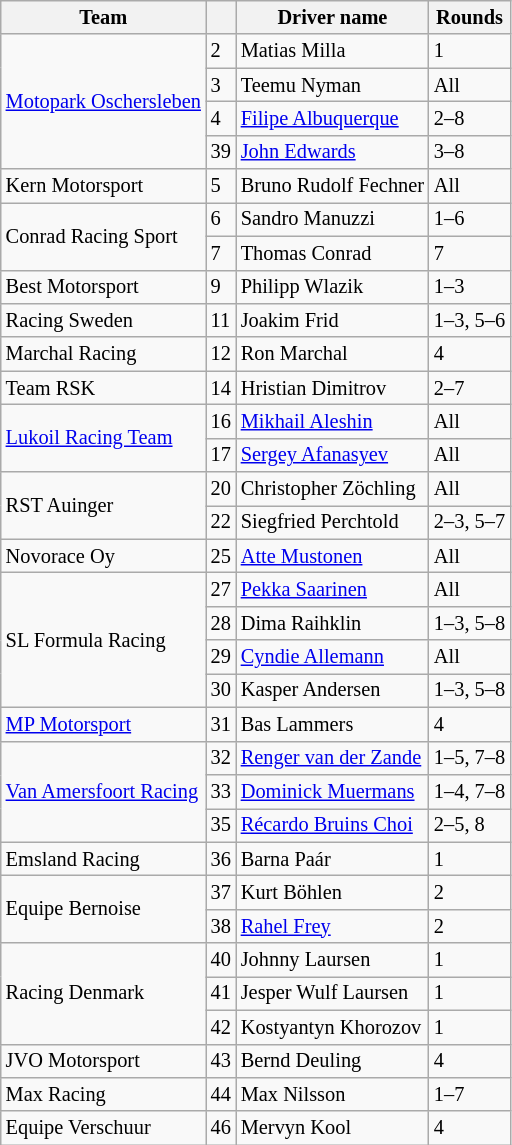<table class="wikitable" style="font-size: 85%;">
<tr>
<th>Team</th>
<th></th>
<th>Driver name</th>
<th>Rounds</th>
</tr>
<tr>
<td rowspan=4> <a href='#'>Motopark Oschersleben</a></td>
<td>2</td>
<td> Matias Milla</td>
<td>1</td>
</tr>
<tr>
<td>3</td>
<td> Teemu Nyman</td>
<td>All</td>
</tr>
<tr>
<td>4</td>
<td> <a href='#'>Filipe Albuquerque</a></td>
<td>2–8</td>
</tr>
<tr>
<td>39</td>
<td> <a href='#'>John Edwards</a></td>
<td>3–8</td>
</tr>
<tr>
<td> Kern Motorsport</td>
<td>5</td>
<td> Bruno Rudolf Fechner</td>
<td>All</td>
</tr>
<tr>
<td rowspan=2> Conrad Racing Sport</td>
<td>6</td>
<td> Sandro Manuzzi</td>
<td>1–6</td>
</tr>
<tr>
<td>7</td>
<td> Thomas Conrad</td>
<td>7</td>
</tr>
<tr>
<td> Best Motorsport</td>
<td>9</td>
<td> Philipp Wlazik</td>
<td>1–3</td>
</tr>
<tr>
<td> Racing Sweden</td>
<td>11</td>
<td> Joakim Frid</td>
<td>1–3, 5–6</td>
</tr>
<tr>
<td> Marchal Racing</td>
<td>12</td>
<td> Ron Marchal</td>
<td>4</td>
</tr>
<tr>
<td> Team RSK</td>
<td>14</td>
<td> Hristian Dimitrov</td>
<td>2–7</td>
</tr>
<tr>
<td rowspan=2> <a href='#'>Lukoil Racing Team</a></td>
<td>16</td>
<td> <a href='#'>Mikhail Aleshin</a></td>
<td>All</td>
</tr>
<tr>
<td>17</td>
<td> <a href='#'>Sergey Afanasyev</a></td>
<td>All</td>
</tr>
<tr>
<td rowspan=2> RST Auinger</td>
<td>20</td>
<td> Christopher Zöchling</td>
<td>All</td>
</tr>
<tr>
<td>22</td>
<td> Siegfried Perchtold</td>
<td>2–3, 5–7</td>
</tr>
<tr>
<td> Novorace Oy</td>
<td>25</td>
<td> <a href='#'>Atte Mustonen</a></td>
<td>All</td>
</tr>
<tr>
<td rowspan=4> SL Formula Racing</td>
<td>27</td>
<td> <a href='#'>Pekka Saarinen</a></td>
<td>All</td>
</tr>
<tr>
<td>28</td>
<td> Dima Raihklin</td>
<td>1–3, 5–8</td>
</tr>
<tr>
<td>29</td>
<td> <a href='#'>Cyndie Allemann</a></td>
<td>All</td>
</tr>
<tr>
<td>30</td>
<td> Kasper Andersen</td>
<td>1–3, 5–8</td>
</tr>
<tr>
<td> <a href='#'>MP Motorsport</a></td>
<td>31</td>
<td> Bas Lammers</td>
<td>4</td>
</tr>
<tr>
<td rowspan=3> <a href='#'>Van Amersfoort Racing</a></td>
<td>32</td>
<td> <a href='#'>Renger van der Zande</a></td>
<td>1–5, 7–8</td>
</tr>
<tr>
<td>33</td>
<td> <a href='#'>Dominick Muermans</a></td>
<td>1–4, 7–8</td>
</tr>
<tr>
<td>35</td>
<td> <a href='#'>Récardo Bruins Choi</a></td>
<td>2–5, 8</td>
</tr>
<tr>
<td> Emsland Racing</td>
<td>36</td>
<td> Barna Paár</td>
<td>1</td>
</tr>
<tr>
<td rowspan=2> Equipe Bernoise</td>
<td>37</td>
<td> Kurt Böhlen</td>
<td>2</td>
</tr>
<tr>
<td>38</td>
<td> <a href='#'>Rahel Frey</a></td>
<td>2</td>
</tr>
<tr>
<td rowspan=3> Racing Denmark</td>
<td>40</td>
<td> Johnny Laursen</td>
<td>1</td>
</tr>
<tr>
<td>41</td>
<td> Jesper Wulf Laursen</td>
<td>1</td>
</tr>
<tr>
<td>42</td>
<td> Kostyantyn Khorozov</td>
<td>1</td>
</tr>
<tr>
<td> JVO Motorsport</td>
<td>43</td>
<td> Bernd Deuling</td>
<td>4</td>
</tr>
<tr>
<td> Max Racing</td>
<td>44</td>
<td> Max Nilsson</td>
<td>1–7</td>
</tr>
<tr>
<td> Equipe Verschuur</td>
<td>46</td>
<td> Mervyn Kool</td>
<td>4</td>
</tr>
</table>
